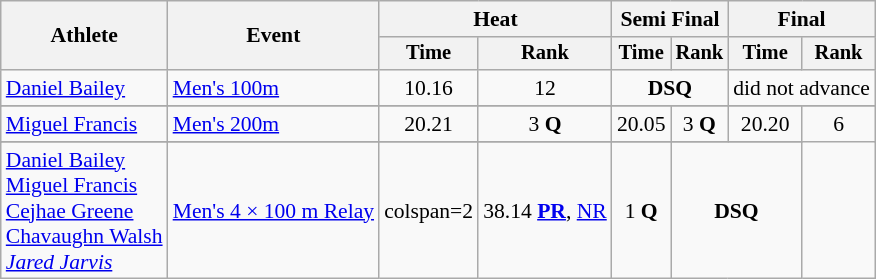<table class=wikitable style="font-size:90%">
<tr>
<th rowspan="2">Athlete</th>
<th rowspan="2">Event</th>
<th colspan="2">Heat</th>
<th colspan="2">Semi Final</th>
<th colspan="2">Final</th>
</tr>
<tr style="font-size:95%">
<th>Time</th>
<th>Rank</th>
<th>Time</th>
<th>Rank</th>
<th>Time</th>
<th>Rank</th>
</tr>
<tr align=center>
<td align=left rowspan="1"><a href='#'>Daniel Bailey</a></td>
<td align=left><a href='#'>Men's 100m</a></td>
<td align=center>10.16</td>
<td align=center>12</td>
<td align=center colspan=2><strong>DSQ</strong></td>
<td align=center colspan=2>did not advance</td>
</tr>
<tr>
</tr>
<tr align=center>
<td align=left rowspan="1"><a href='#'>Miguel Francis</a></td>
<td align=left><a href='#'>Men's 200m</a></td>
<td>20.21</td>
<td>3 <strong>Q</strong></td>
<td>20.05</td>
<td>3 <strong>Q</strong></td>
<td>20.20</td>
<td>6</td>
</tr>
<tr>
</tr>
<tr align=center>
<td align=left rowspan="1"><a href='#'>Daniel Bailey</a><br><a href='#'>Miguel Francis</a><br><a href='#'>Cejhae Greene</a><br><a href='#'>Chavaughn Walsh</a><br><em><a href='#'>Jared Jarvis</a></em></td>
<td align=left><a href='#'>Men's 4 × 100 m Relay</a></td>
<td>colspan=2 </td>
<td>38.14 <strong><a href='#'>PR</a></strong>, <a href='#'>NR</a></td>
<td>1 <strong>Q</strong></td>
<td align=center colspan=2><strong>DSQ</strong></td>
</tr>
</table>
